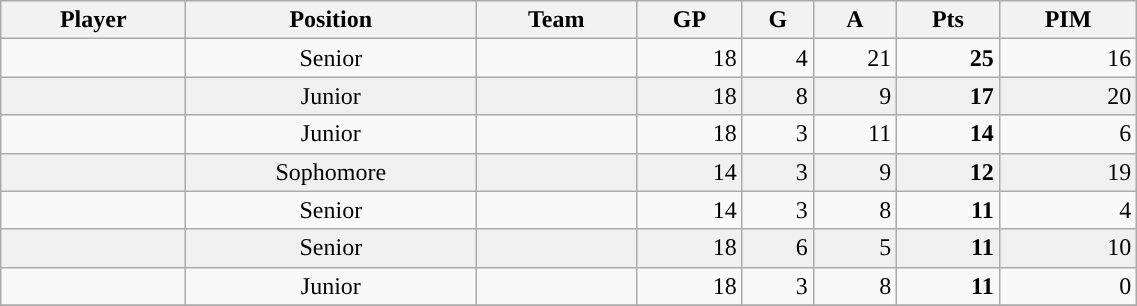<table class="wikitable sortable" style="text-align: center; "width=60%">
<tr>
<th>Player</th>
<th>Position</th>
<th>Team</th>
<th>GP</th>
<th>G</th>
<th>A</th>
<th>Pts</th>
<th>PIM</th>
</tr>
<tr>
<td style="text-align: left"></td>
<td>Senior</td>
<td><strong><a href='#'></a></strong></td>
<td style="text-align: right">18</td>
<td style="text-align: right">4</td>
<td style="text-align: right">21</td>
<td style="text-align: right"><strong>25</strong></td>
<td style="text-align: right">16</td>
</tr>
<tr bgcolor=f0f0f0>
<td style="text-align: left"></td>
<td>Junior</td>
<td><strong><a href='#'></a></strong></td>
<td style="text-align: right">18</td>
<td style="text-align: right">8</td>
<td style="text-align: right">9</td>
<td style="text-align: right"><strong>17</strong></td>
<td style="text-align: right">20</td>
</tr>
<tr>
<td style="text-align: left"></td>
<td>Junior</td>
<td><strong><a href='#'></a></strong></td>
<td style="text-align: right">18</td>
<td style="text-align: right">3</td>
<td style="text-align: right">11</td>
<td style="text-align: right"><strong>14</strong></td>
<td style="text-align: right">6</td>
</tr>
<tr bgcolor=f0f0f0>
<td style="text-align: left"></td>
<td>Sophomore</td>
<td><strong><a href='#'></a></strong></td>
<td style="text-align: right">14</td>
<td style="text-align: right">3</td>
<td style="text-align: right">9</td>
<td style="text-align: right"><strong>12</strong></td>
<td style="text-align: right">19</td>
</tr>
<tr>
<td style="text-align: left"></td>
<td>Senior</td>
<td><strong><a href='#'></a></strong></td>
<td style="text-align: right">14</td>
<td style="text-align: right">3</td>
<td style="text-align: right">8</td>
<td style="text-align: right"><strong>11</strong></td>
<td style="text-align: right">4</td>
</tr>
<tr bgcolor=f0f0f0>
<td style="text-align: left"></td>
<td>Senior</td>
<td><strong><a href='#'></a></strong></td>
<td style="text-align: right">18</td>
<td style="text-align: right">6</td>
<td style="text-align: right">5</td>
<td style="text-align: right"><strong>11</strong></td>
<td style="text-align: right">10</td>
</tr>
<tr>
<td style="text-align: left"></td>
<td>Junior</td>
<td><strong><a href='#'></a></strong></td>
<td style="text-align: right">18</td>
<td style="text-align: right">3</td>
<td style="text-align: right">8</td>
<td style="text-align: right"><strong>11</strong></td>
<td style="text-align: right">0</td>
</tr>
<tr>
</tr>
</table>
